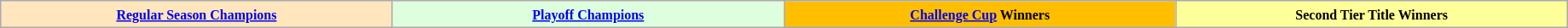<table class="wikitable" style="width: 97%; text-align: center; font-size: 80%">
<tr>
<td bgcolor="#FFE6BD" width=25%><small><strong><a href='#'>Regular Season Champions</a></strong></small></td>
<td bgcolor="#ddffdd" width=25%><small><strong><a href='#'>Playoff Champions</a></strong></small></td>
<td bgcolor="#FFBF00" width=25%><small><strong><a href='#'>Challenge Cup</a> Winners</strong></small></td>
<td bgcolor="#ffff99" width=25%><small><strong>Second Tier Title Winners</strong></small></td>
</tr>
</table>
